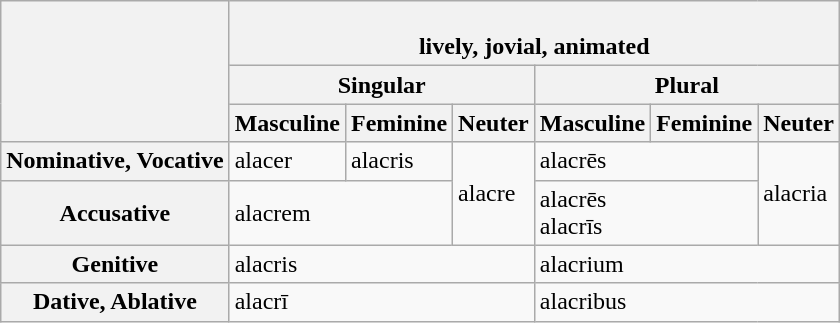<table class="wikitable">
<tr>
<th rowspan="3"></th>
<th colspan="6"><br>lively, jovial, animated</th>
</tr>
<tr>
<th colspan="3">Singular</th>
<th colspan="3">Plural</th>
</tr>
<tr>
<th>Masculine</th>
<th>Feminine</th>
<th>Neuter</th>
<th>Masculine</th>
<th>Feminine</th>
<th>Neuter</th>
</tr>
<tr>
<th>Nominative, Vocative</th>
<td>alacer</td>
<td>alacris</td>
<td rowspan="2">alacre</td>
<td colspan="2">alacrēs</td>
<td rowspan="2">alacria</td>
</tr>
<tr>
<th>Accusative</th>
<td colspan="2">alacrem</td>
<td colspan="2">alacrēs<br>alacrīs</td>
</tr>
<tr>
<th>Genitive</th>
<td colspan="3">alacris</td>
<td colspan="3">alacrium</td>
</tr>
<tr>
<th>Dative, Ablative</th>
<td colspan="3">alacrī</td>
<td colspan="3">alacribus</td>
</tr>
</table>
